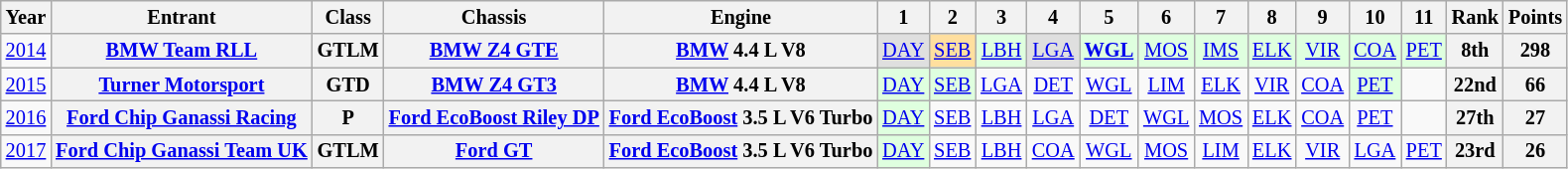<table class="wikitable" style="text-align:center; font-size:85%">
<tr>
<th>Year</th>
<th>Entrant</th>
<th>Class</th>
<th>Chassis</th>
<th>Engine</th>
<th>1</th>
<th>2</th>
<th>3</th>
<th>4</th>
<th>5</th>
<th>6</th>
<th>7</th>
<th>8</th>
<th>9</th>
<th>10</th>
<th>11</th>
<th>Rank</th>
<th>Points</th>
</tr>
<tr>
<td><a href='#'>2014</a></td>
<th nowrap><a href='#'>BMW Team RLL</a></th>
<th>GTLM</th>
<th nowrap><a href='#'>BMW Z4 GTE</a></th>
<th nowrap><a href='#'>BMW</a> 4.4 L V8</th>
<td style="background:#DFDFDF;"><a href='#'>DAY</a><br></td>
<td style="background:#FFDF9F;"><a href='#'>SEB</a><br></td>
<td style="background:#DFFFDF;"><a href='#'>LBH</a><br></td>
<td style="background:#DFDFDF;"><a href='#'>LGA</a><br></td>
<td style="background:#DFFFDF;"><strong><a href='#'>WGL</a></strong><br></td>
<td style="background:#DFFFDF;"><a href='#'>MOS</a><br></td>
<td style="background:#DFFFDF;"><a href='#'>IMS</a><br></td>
<td style="background:#DFFFDF;"><a href='#'>ELK</a><br></td>
<td style="background:#DFFFDF;"><a href='#'>VIR</a><br></td>
<td style="background:#DFFFDF;"><a href='#'>COA</a><br></td>
<td style="background:#DFFFDF;"><a href='#'>PET</a><br></td>
<th>8th</th>
<th>298</th>
</tr>
<tr>
<td><a href='#'>2015</a></td>
<th nowrap><a href='#'>Turner Motorsport</a></th>
<th>GTD</th>
<th nowrap><a href='#'>BMW Z4 GT3</a></th>
<th nowrap><a href='#'>BMW</a> 4.4 L V8</th>
<td style="background:#DFFFDF;"><a href='#'>DAY</a><br></td>
<td style="background:#DFFFDF;"><a href='#'>SEB</a><br></td>
<td><a href='#'>LGA</a></td>
<td><a href='#'>DET</a></td>
<td><a href='#'>WGL</a></td>
<td><a href='#'>LIM</a></td>
<td><a href='#'>ELK</a></td>
<td><a href='#'>VIR</a></td>
<td><a href='#'>COA</a></td>
<td style="background:#DFFFDF;"><a href='#'>PET</a><br></td>
<td></td>
<th>22nd</th>
<th>66</th>
</tr>
<tr>
<td><a href='#'>2016</a></td>
<th nowrap><a href='#'>Ford Chip Ganassi Racing</a></th>
<th>P</th>
<th nowrap><a href='#'>Ford EcoBoost Riley DP</a></th>
<th nowrap><a href='#'>Ford EcoBoost</a> 3.5 L V6 Turbo</th>
<td style="background:#DFFFDF;"><a href='#'>DAY</a><br></td>
<td><a href='#'>SEB</a></td>
<td><a href='#'>LBH</a></td>
<td><a href='#'>LGA</a></td>
<td><a href='#'>DET</a></td>
<td><a href='#'>WGL</a></td>
<td><a href='#'>MOS</a></td>
<td><a href='#'>ELK</a></td>
<td><a href='#'>COA</a></td>
<td><a href='#'>PET</a></td>
<td></td>
<th>27th</th>
<th>27</th>
</tr>
<tr>
<td><a href='#'>2017</a></td>
<th nowrap><a href='#'>Ford Chip Ganassi Team UK</a></th>
<th>GTLM</th>
<th nowrap><a href='#'>Ford GT</a></th>
<th nowrap><a href='#'>Ford EcoBoost</a> 3.5 L V6 Turbo</th>
<td style="background:#DFFFDF;"><a href='#'>DAY</a><br></td>
<td><a href='#'>SEB</a></td>
<td><a href='#'>LBH</a></td>
<td><a href='#'>COA</a></td>
<td><a href='#'>WGL</a></td>
<td><a href='#'>MOS</a></td>
<td><a href='#'>LIM</a></td>
<td><a href='#'>ELK</a></td>
<td><a href='#'>VIR</a></td>
<td><a href='#'>LGA</a></td>
<td><a href='#'>PET</a></td>
<th>23rd</th>
<th>26</th>
</tr>
</table>
